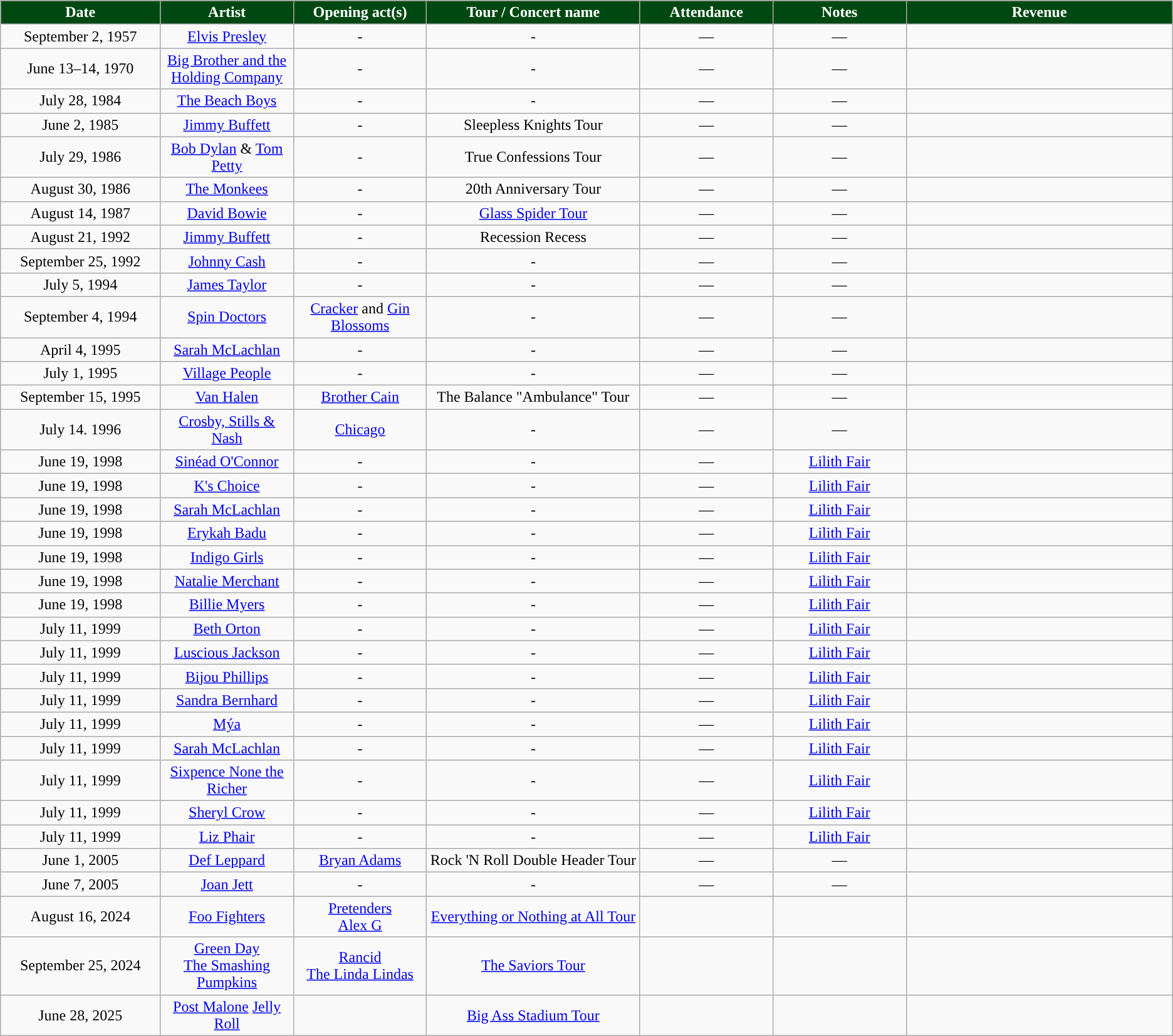<table class="wikitable" style="text-align:center;">
<tr>
<th width=12% style="text-align:center; background:#004812; color:#FFFFFF; ">Date</th>
<th width=10% style="text-align:center; background:#004812; color:#FFFFFF; ">Artist</th>
<th width=10% style="text-align:center; background:#004812; color:#FFFFFF; ">Opening act(s)</th>
<th width=16% style="text-align:center; background:#004812; color:#FFFFFF; ">Tour / Concert name</th>
<th width=10% style="text-align:center; background:#004812; color:#FFFFFF; ">Attendance</th>
<th width=10% style="text-align:center; background:#004812; color:#FFFFFF; ">Notes</th>
<th width=20% style="text-align:center; background:#004812; color:#FFFFFF; ">Revenue</th>
</tr>
<tr>
<td>September 2, 1957</td>
<td><a href='#'>Elvis Presley</a></td>
<td>-</td>
<td>-</td>
<td>—</td>
<td>—</td>
<td></td>
</tr>
<tr>
<td>June 13–14, 1970</td>
<td><a href='#'>Big Brother and the Holding Company</a></td>
<td>-</td>
<td>-</td>
<td>—</td>
<td>—</td>
<td></td>
</tr>
<tr>
<td>July 28, 1984</td>
<td><a href='#'>The Beach Boys</a></td>
<td>-</td>
<td>-</td>
<td>—</td>
<td>—</td>
<td></td>
</tr>
<tr>
<td>June 2, 1985</td>
<td><a href='#'>Jimmy Buffett</a></td>
<td>-</td>
<td>Sleepless Knights Tour</td>
<td>—</td>
<td>—</td>
<td></td>
</tr>
<tr>
<td>July 29, 1986</td>
<td><a href='#'>Bob Dylan</a> & <a href='#'>Tom Petty</a></td>
<td>-</td>
<td>True Confessions Tour</td>
<td>—</td>
<td>—</td>
<td></td>
</tr>
<tr>
<td>August 30, 1986</td>
<td><a href='#'>The Monkees</a></td>
<td>-</td>
<td>20th Anniversary Tour</td>
<td>—</td>
<td>—</td>
<td></td>
</tr>
<tr>
<td>August 14, 1987</td>
<td><a href='#'>David Bowie</a></td>
<td>-</td>
<td><a href='#'>Glass Spider Tour</a></td>
<td>—</td>
<td>—</td>
<td></td>
</tr>
<tr>
<td>August 21, 1992</td>
<td><a href='#'>Jimmy Buffett</a></td>
<td>-</td>
<td>Recession Recess</td>
<td>—</td>
<td>—</td>
<td></td>
</tr>
<tr>
<td>September 25, 1992</td>
<td><a href='#'>Johnny Cash</a></td>
<td>-</td>
<td>-</td>
<td>—</td>
<td>—</td>
<td></td>
</tr>
<tr>
<td>July 5, 1994</td>
<td><a href='#'>James Taylor</a></td>
<td>-</td>
<td>-</td>
<td>—</td>
<td>—</td>
<td></td>
</tr>
<tr>
<td>September 4, 1994</td>
<td><a href='#'>Spin Doctors</a></td>
<td><a href='#'>Cracker</a> and <a href='#'>Gin Blossoms</a></td>
<td>-</td>
<td>—</td>
<td>—</td>
<td></td>
</tr>
<tr>
<td>April 4, 1995</td>
<td><a href='#'>Sarah McLachlan</a></td>
<td>-</td>
<td>-</td>
<td>—</td>
<td>—</td>
<td></td>
</tr>
<tr>
<td>July 1, 1995</td>
<td><a href='#'>Village People</a></td>
<td>-</td>
<td>-</td>
<td>—</td>
<td>—</td>
<td></td>
</tr>
<tr>
<td>September 15, 1995</td>
<td><a href='#'>Van Halen</a></td>
<td><a href='#'>Brother Cain</a></td>
<td>The Balance "Ambulance" Tour</td>
<td>—</td>
<td>—</td>
<td></td>
</tr>
<tr>
<td>July 14. 1996</td>
<td><a href='#'>Crosby, Stills & Nash</a></td>
<td><a href='#'>Chicago</a></td>
<td>-</td>
<td>—</td>
<td>—</td>
<td></td>
</tr>
<tr>
<td>June 19, 1998</td>
<td><a href='#'>Sinéad O'Connor</a></td>
<td>-</td>
<td>-</td>
<td>—</td>
<td><a href='#'>Lilith Fair</a></td>
<td></td>
</tr>
<tr>
<td>June 19, 1998</td>
<td><a href='#'>K's Choice</a></td>
<td>-</td>
<td>-</td>
<td>—</td>
<td><a href='#'>Lilith Fair</a></td>
<td></td>
</tr>
<tr>
<td>June 19, 1998</td>
<td><a href='#'>Sarah McLachlan</a></td>
<td>-</td>
<td>-</td>
<td>—</td>
<td><a href='#'>Lilith Fair</a></td>
<td></td>
</tr>
<tr>
<td>June 19, 1998</td>
<td><a href='#'>Erykah Badu</a></td>
<td>-</td>
<td>-</td>
<td>—</td>
<td><a href='#'>Lilith Fair</a></td>
<td></td>
</tr>
<tr>
<td>June 19, 1998</td>
<td><a href='#'>Indigo Girls</a></td>
<td>-</td>
<td>-</td>
<td>—</td>
<td><a href='#'>Lilith Fair</a></td>
<td></td>
</tr>
<tr>
<td>June 19, 1998</td>
<td><a href='#'>Natalie Merchant</a></td>
<td>-</td>
<td>-</td>
<td>—</td>
<td><a href='#'>Lilith Fair</a></td>
<td></td>
</tr>
<tr>
<td>June 19, 1998</td>
<td><a href='#'>Billie Myers</a></td>
<td>-</td>
<td>-</td>
<td>—</td>
<td><a href='#'>Lilith Fair</a></td>
<td></td>
</tr>
<tr>
<td>July 11, 1999</td>
<td><a href='#'>Beth Orton</a></td>
<td>-</td>
<td>-</td>
<td>—</td>
<td><a href='#'>Lilith Fair</a></td>
<td></td>
</tr>
<tr>
<td>July 11, 1999</td>
<td><a href='#'>Luscious Jackson</a></td>
<td>-</td>
<td>-</td>
<td>—</td>
<td><a href='#'>Lilith Fair</a></td>
<td></td>
</tr>
<tr>
<td>July 11, 1999</td>
<td><a href='#'>Bijou Phillips</a></td>
<td>-</td>
<td>-</td>
<td>—</td>
<td><a href='#'>Lilith Fair</a></td>
<td></td>
</tr>
<tr>
<td>July 11, 1999</td>
<td><a href='#'>Sandra Bernhard</a></td>
<td>-</td>
<td>-</td>
<td>—</td>
<td><a href='#'>Lilith Fair</a></td>
<td></td>
</tr>
<tr>
<td>July 11, 1999</td>
<td><a href='#'>Mýa</a></td>
<td>-</td>
<td>-</td>
<td>—</td>
<td><a href='#'>Lilith Fair</a></td>
<td></td>
</tr>
<tr>
<td>July 11, 1999</td>
<td><a href='#'>Sarah McLachlan</a></td>
<td>-</td>
<td>-</td>
<td>—</td>
<td><a href='#'>Lilith Fair</a></td>
<td></td>
</tr>
<tr>
<td>July 11, 1999</td>
<td><a href='#'>Sixpence None the Richer</a></td>
<td>-</td>
<td>-</td>
<td>—</td>
<td><a href='#'>Lilith Fair</a></td>
<td></td>
</tr>
<tr>
<td>July 11, 1999</td>
<td><a href='#'>Sheryl Crow</a></td>
<td>-</td>
<td>-</td>
<td>—</td>
<td><a href='#'>Lilith Fair</a></td>
<td></td>
</tr>
<tr>
<td>July 11, 1999</td>
<td><a href='#'>Liz Phair</a></td>
<td>-</td>
<td>-</td>
<td>—</td>
<td><a href='#'>Lilith Fair</a></td>
<td></td>
</tr>
<tr>
<td>June 1, 2005</td>
<td><a href='#'>Def Leppard</a></td>
<td><a href='#'>Bryan Adams</a></td>
<td>Rock 'N Roll Double Header Tour</td>
<td>—</td>
<td>—</td>
<td></td>
</tr>
<tr>
<td>June 7, 2005</td>
<td><a href='#'>Joan Jett</a></td>
<td>-</td>
<td>-</td>
<td>—</td>
<td>—</td>
<td></td>
</tr>
<tr>
<td>August 16, 2024</td>
<td><a href='#'>Foo Fighters</a></td>
<td><a href='#'>Pretenders</a><br><a href='#'>Alex G</a></td>
<td><a href='#'>Everything or Nothing at All Tour</a></td>
<td></td>
<td></td>
<td></td>
</tr>
<tr>
<td>September 25, 2024</td>
<td><a href='#'>Green Day</a><br><a href='#'>The Smashing Pumpkins</a></td>
<td><a href='#'>Rancid</a><br><a href='#'>The Linda Lindas</a></td>
<td><a href='#'>The Saviors Tour</a></td>
<td></td>
<td></td>
<td></td>
</tr>
<tr>
<td>June 28, 2025</td>
<td><a href='#'>Post Malone</a> <a href='#'>Jelly Roll</a></td>
<td></td>
<td><a href='#'>Big Ass Stadium Tour</a></td>
<td></td>
<td></td>
<td></td>
</tr>
</table>
